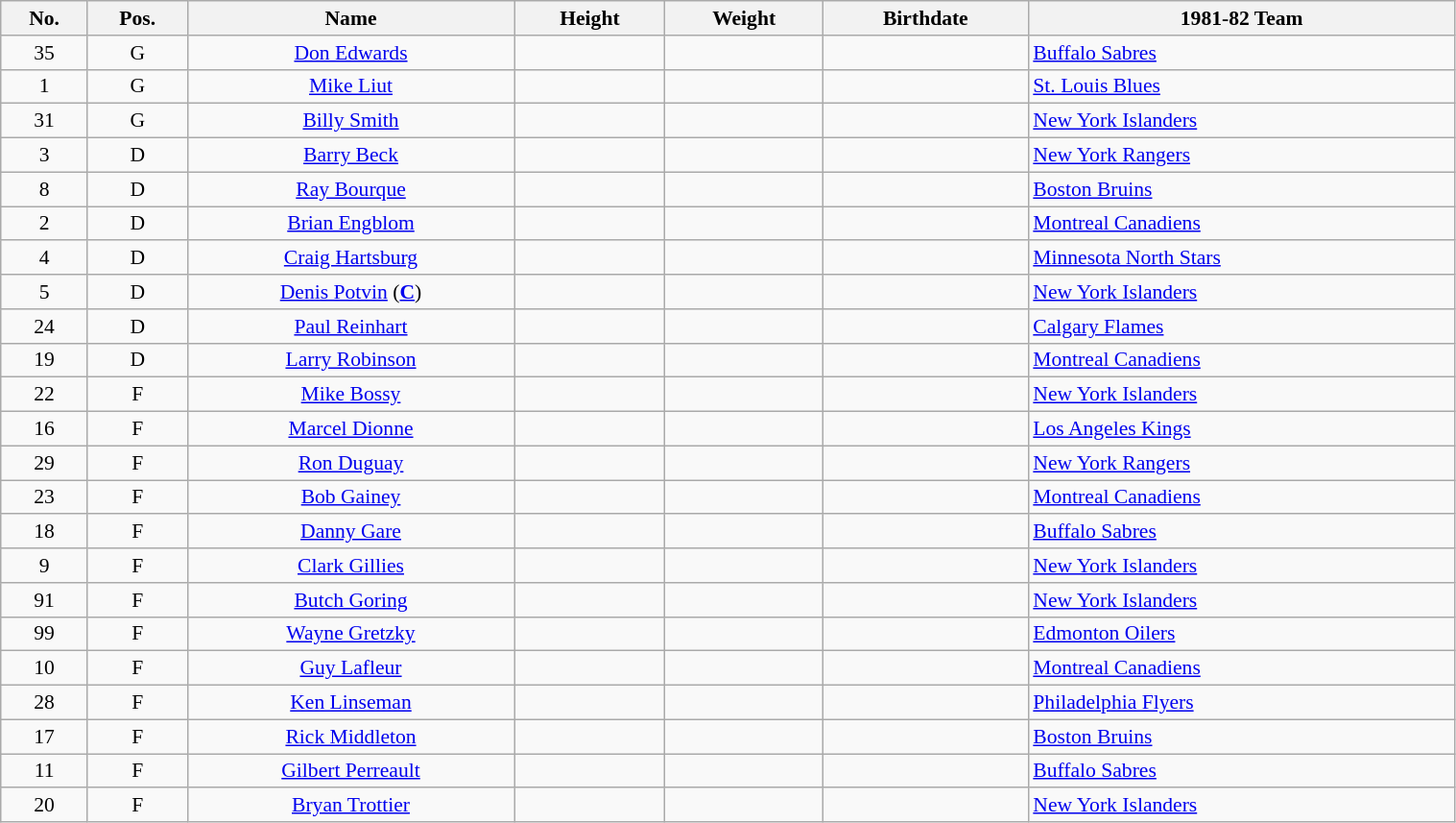<table class="wikitable sortable" width="80%" style="font-size: 90%; text-align: center;">
<tr>
<th>No.</th>
<th>Pos.</th>
<th>Name</th>
<th>Height</th>
<th>Weight</th>
<th>Birthdate</th>
<th>1981-82 Team</th>
</tr>
<tr>
<td>35</td>
<td>G</td>
<td><a href='#'>Don Edwards</a></td>
<td></td>
<td></td>
<td style="text-align:right;"></td>
<td style="text-align:left;"> <a href='#'>Buffalo Sabres</a></td>
</tr>
<tr>
<td>1</td>
<td>G</td>
<td><a href='#'>Mike Liut</a></td>
<td></td>
<td></td>
<td style="text-align:right;"></td>
<td style="text-align:left;"> <a href='#'>St. Louis Blues</a></td>
</tr>
<tr>
<td>31</td>
<td>G</td>
<td><a href='#'>Billy Smith</a></td>
<td></td>
<td></td>
<td style="text-align:right;"></td>
<td style="text-align:left;"> <a href='#'>New York Islanders</a></td>
</tr>
<tr>
<td>3</td>
<td>D</td>
<td><a href='#'>Barry Beck</a></td>
<td></td>
<td></td>
<td style="text-align:right;"></td>
<td style="text-align:left;"> <a href='#'>New York Rangers</a></td>
</tr>
<tr>
<td>8</td>
<td>D</td>
<td><a href='#'>Ray Bourque</a></td>
<td></td>
<td></td>
<td style="text-align:right;"></td>
<td style="text-align:left;"> <a href='#'>Boston Bruins</a></td>
</tr>
<tr>
<td>2</td>
<td>D</td>
<td><a href='#'>Brian Engblom</a></td>
<td></td>
<td></td>
<td style="text-align:right;"></td>
<td style="text-align:left;"> <a href='#'>Montreal Canadiens</a></td>
</tr>
<tr>
<td>4</td>
<td>D</td>
<td><a href='#'>Craig Hartsburg</a></td>
<td></td>
<td></td>
<td style="text-align:right;"></td>
<td style="text-align:left;"> <a href='#'>Minnesota North Stars</a></td>
</tr>
<tr>
<td>5</td>
<td>D</td>
<td><a href='#'>Denis Potvin</a> (<strong><a href='#'>C</a></strong>)</td>
<td></td>
<td></td>
<td style="text-align:right;"></td>
<td style="text-align:left;"> <a href='#'>New York Islanders</a></td>
</tr>
<tr>
<td>24</td>
<td>D</td>
<td><a href='#'>Paul Reinhart</a></td>
<td></td>
<td></td>
<td style="text-align:right;"></td>
<td style="text-align:left;"> <a href='#'>Calgary Flames</a></td>
</tr>
<tr>
<td>19</td>
<td>D</td>
<td><a href='#'>Larry Robinson</a></td>
<td></td>
<td></td>
<td style="text-align:right;"></td>
<td style="text-align:left;"> <a href='#'>Montreal Canadiens</a></td>
</tr>
<tr>
<td>22</td>
<td>F</td>
<td><a href='#'>Mike Bossy</a></td>
<td></td>
<td></td>
<td style="text-align:right;"></td>
<td style="text-align:left;"> <a href='#'>New York Islanders</a></td>
</tr>
<tr>
<td>16</td>
<td>F</td>
<td><a href='#'>Marcel Dionne</a></td>
<td></td>
<td></td>
<td style="text-align:right;"></td>
<td style="text-align:left;"> <a href='#'>Los Angeles Kings</a></td>
</tr>
<tr>
<td>29</td>
<td>F</td>
<td><a href='#'>Ron Duguay</a></td>
<td></td>
<td></td>
<td style="text-align:right;"></td>
<td style="text-align:left;"> <a href='#'>New York Rangers</a></td>
</tr>
<tr>
<td>23</td>
<td>F</td>
<td><a href='#'>Bob Gainey</a></td>
<td></td>
<td></td>
<td style="text-align:right;"></td>
<td style="text-align:left;"> <a href='#'>Montreal Canadiens</a></td>
</tr>
<tr>
<td>18</td>
<td>F</td>
<td><a href='#'>Danny Gare</a></td>
<td></td>
<td></td>
<td style="text-align:right;"></td>
<td style="text-align:left;"> <a href='#'>Buffalo Sabres</a></td>
</tr>
<tr>
<td>9</td>
<td>F</td>
<td><a href='#'>Clark Gillies</a></td>
<td></td>
<td></td>
<td style="text-align:right;"></td>
<td style="text-align:left;"> <a href='#'>New York Islanders</a></td>
</tr>
<tr>
<td>91</td>
<td>F</td>
<td><a href='#'>Butch Goring</a></td>
<td></td>
<td></td>
<td style="text-align:right;"></td>
<td style="text-align:left;"> <a href='#'>New York Islanders</a></td>
</tr>
<tr>
<td>99</td>
<td>F</td>
<td><a href='#'>Wayne Gretzky</a></td>
<td></td>
<td></td>
<td style="text-align:right;"></td>
<td style="text-align:left;"> <a href='#'>Edmonton Oilers</a></td>
</tr>
<tr>
<td>10</td>
<td>F</td>
<td><a href='#'>Guy Lafleur</a></td>
<td></td>
<td></td>
<td style="text-align:right;"></td>
<td style="text-align:left;"> <a href='#'>Montreal Canadiens</a></td>
</tr>
<tr>
<td>28</td>
<td>F</td>
<td><a href='#'>Ken Linseman</a></td>
<td></td>
<td></td>
<td style="text-align:right;"></td>
<td style="text-align:left;"> <a href='#'>Philadelphia Flyers</a></td>
</tr>
<tr>
<td>17</td>
<td>F</td>
<td><a href='#'>Rick Middleton</a></td>
<td></td>
<td></td>
<td style="text-align:right;"></td>
<td style="text-align:left;"> <a href='#'>Boston Bruins</a></td>
</tr>
<tr>
<td>11</td>
<td>F</td>
<td><a href='#'>Gilbert Perreault</a></td>
<td></td>
<td></td>
<td style="text-align:right;"></td>
<td style="text-align:left;"> <a href='#'>Buffalo Sabres</a></td>
</tr>
<tr>
<td>20</td>
<td>F</td>
<td><a href='#'>Bryan Trottier</a></td>
<td></td>
<td></td>
<td style="text-align:right;"></td>
<td style="text-align:left;"> <a href='#'>New York Islanders</a></td>
</tr>
</table>
